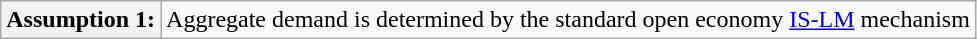<table class="wikitable">
<tr>
<th>Assumption 1:</th>
<td>Aggregate demand is determined by the standard open economy <a href='#'>IS-LM</a> mechanism</td>
</tr>
</table>
